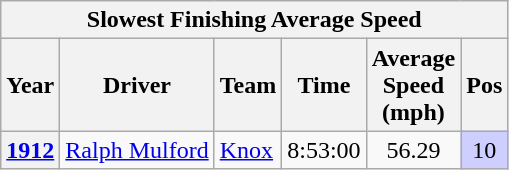<table class="wikitable">
<tr>
<td bgcolor="#F2F2F2" align="center" colspan="6"><strong>Slowest Finishing Average Speed</strong></td>
</tr>
<tr>
<th><strong>Year</strong></th>
<th><strong>Driver</strong></th>
<th><strong>Team</strong></th>
<th><strong>Time</strong></th>
<th><strong>Average<br>Speed<br>(mph)</strong></th>
<th><strong>Pos</strong></th>
</tr>
<tr>
<td bgcolor="#F2F2F2" align="center"><strong><a href='#'>1912</a></strong></td>
<td> <a href='#'>Ralph Mulford</a></td>
<td><a href='#'>Knox</a></td>
<td align=left>8:53:00</td>
<td align=center>56.29</td>
<td bgcolor="#CFCFFF" align="center">10</td>
</tr>
</table>
